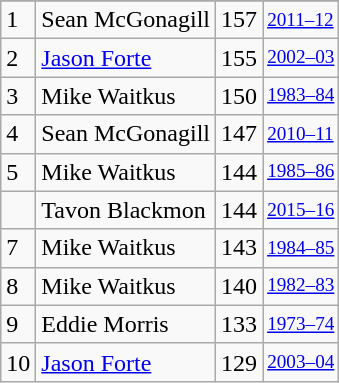<table class="wikitable">
<tr>
</tr>
<tr>
<td>1</td>
<td>Sean McGonagill</td>
<td>157</td>
<td style="font-size:80%;"><a href='#'>2011–12</a></td>
</tr>
<tr>
<td>2</td>
<td><a href='#'>Jason Forte</a></td>
<td>155</td>
<td style="font-size:80%;"><a href='#'>2002–03</a></td>
</tr>
<tr>
<td>3</td>
<td>Mike Waitkus</td>
<td>150</td>
<td style="font-size:80%;"><a href='#'>1983–84</a></td>
</tr>
<tr>
<td>4</td>
<td>Sean McGonagill</td>
<td>147</td>
<td style="font-size:80%;"><a href='#'>2010–11</a></td>
</tr>
<tr>
<td>5</td>
<td>Mike Waitkus</td>
<td>144</td>
<td style="font-size:80%;"><a href='#'>1985–86</a></td>
</tr>
<tr>
<td></td>
<td>Tavon Blackmon</td>
<td>144</td>
<td style="font-size:80%;"><a href='#'>2015–16</a></td>
</tr>
<tr>
<td>7</td>
<td>Mike Waitkus</td>
<td>143</td>
<td style="font-size:80%;"><a href='#'>1984–85</a></td>
</tr>
<tr>
<td>8</td>
<td>Mike Waitkus</td>
<td>140</td>
<td style="font-size:80%;"><a href='#'>1982–83</a></td>
</tr>
<tr>
<td>9</td>
<td>Eddie Morris</td>
<td>133</td>
<td style="font-size:80%;"><a href='#'>1973–74</a></td>
</tr>
<tr>
<td>10</td>
<td><a href='#'>Jason Forte</a></td>
<td>129</td>
<td style="font-size:80%;"><a href='#'>2003–04</a></td>
</tr>
</table>
